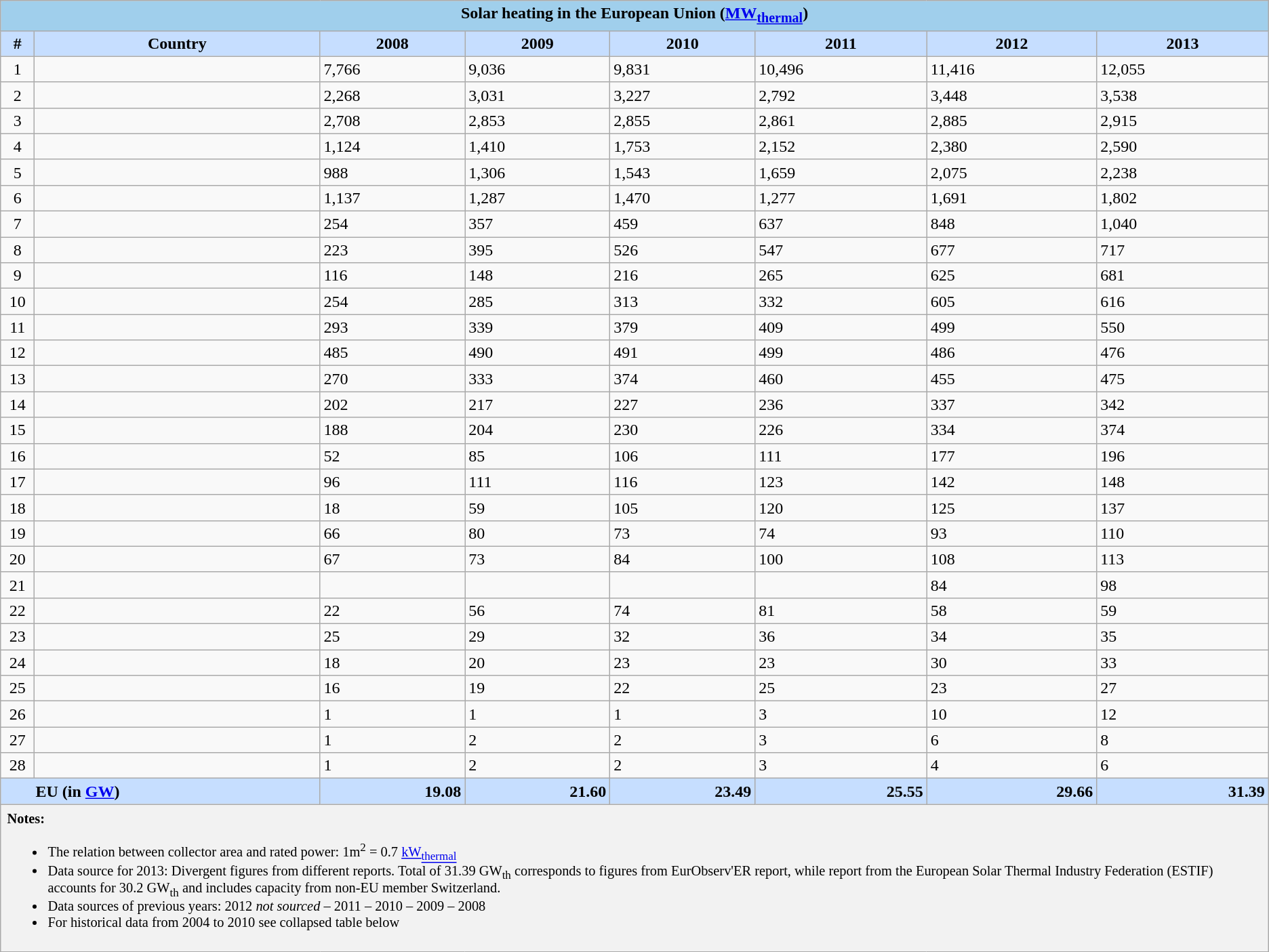<table class="wikitable sortable">
<tr>
<th colspan=8 style="background-color: #A0CFEC;">Solar heating in the European Union (<a href='#'>MW</a><sub><a href='#'>thermal</a></sub>)</th>
</tr>
<tr>
<th style="background-color: #C6DEFF; width: 26px;" class="unsortable">#</th>
<th style="background-color: #C6DEFF;">Country</th>
<th style="background-color: #C6DEFF;">2008</th>
<th style="background-color: #C6DEFF;">2009</th>
<th style="background-color: #C6DEFF;">2010</th>
<th style="background-color: #C6DEFF;">2011</th>
<th style="background-color: #C6DEFF;">2012</th>
<th style="background-color: #C6DEFF;">2013</th>
</tr>
<tr>
<td align=center>1</td>
<td align=left></td>
<td>7,766</td>
<td>9,036</td>
<td>9,831</td>
<td>10,496</td>
<td>11,416</td>
<td>12,055</td>
</tr>
<tr>
<td align=center>2</td>
<td align=left></td>
<td>2,268</td>
<td>3,031</td>
<td>3,227</td>
<td>2,792</td>
<td>3,448</td>
<td>3,538</td>
</tr>
<tr>
<td align=center>3</td>
<td align=left></td>
<td>2,708</td>
<td>2,853</td>
<td>2,855</td>
<td>2,861</td>
<td>2,885</td>
<td>2,915</td>
</tr>
<tr>
<td align=center>4</td>
<td align=left></td>
<td>1,124</td>
<td>1,410</td>
<td>1,753</td>
<td>2,152</td>
<td>2,380</td>
<td>2,590</td>
</tr>
<tr>
<td align=center>5</td>
<td align=left></td>
<td>988</td>
<td>1,306</td>
<td>1,543</td>
<td>1,659</td>
<td>2,075</td>
<td>2,238</td>
</tr>
<tr>
<td align=center>6</td>
<td align=left></td>
<td>1,137</td>
<td>1,287</td>
<td>1,470</td>
<td>1,277</td>
<td>1,691</td>
<td>1,802</td>
</tr>
<tr>
<td align=center>7</td>
<td align=left></td>
<td>254</td>
<td>357</td>
<td>459</td>
<td>637</td>
<td>848</td>
<td>1,040</td>
</tr>
<tr>
<td align=center>8</td>
<td align=left></td>
<td>223</td>
<td>395</td>
<td>526</td>
<td>547</td>
<td>677</td>
<td>717</td>
</tr>
<tr>
<td align=center>9</td>
<td align=left></td>
<td>116</td>
<td>148</td>
<td>216</td>
<td>265</td>
<td>625</td>
<td>681</td>
</tr>
<tr>
<td align=center>10</td>
<td align=left></td>
<td>254</td>
<td>285</td>
<td>313</td>
<td>332</td>
<td>605</td>
<td>616</td>
</tr>
<tr>
<td align=center>11</td>
<td align=left></td>
<td>293</td>
<td>339</td>
<td>379</td>
<td>409</td>
<td>499</td>
<td>550</td>
</tr>
<tr>
<td align=center>12</td>
<td align=left></td>
<td>485</td>
<td>490</td>
<td>491</td>
<td>499</td>
<td>486</td>
<td>476</td>
</tr>
<tr>
<td align=center>13</td>
<td align=left></td>
<td>270</td>
<td>333</td>
<td>374</td>
<td>460</td>
<td>455</td>
<td>475</td>
</tr>
<tr>
<td align=center>14</td>
<td align=left></td>
<td>202</td>
<td>217</td>
<td>227</td>
<td>236</td>
<td>337</td>
<td>342</td>
</tr>
<tr>
<td align=center>15</td>
<td align=left></td>
<td>188</td>
<td>204</td>
<td>230</td>
<td>226</td>
<td>334</td>
<td>374</td>
</tr>
<tr>
<td align=center>16</td>
<td align=left></td>
<td>52</td>
<td>85</td>
<td>106</td>
<td>111</td>
<td>177</td>
<td>196</td>
</tr>
<tr>
<td align=center>17</td>
<td align=left></td>
<td>96</td>
<td>111</td>
<td>116</td>
<td>123</td>
<td>142</td>
<td>148</td>
</tr>
<tr>
<td align=center>18</td>
<td align=left></td>
<td>18</td>
<td>59</td>
<td>105</td>
<td>120</td>
<td>125</td>
<td>137</td>
</tr>
<tr>
<td align=center>19</td>
<td align=left></td>
<td>66</td>
<td>80</td>
<td>73</td>
<td>74</td>
<td>93</td>
<td>110</td>
</tr>
<tr>
<td align=center>20</td>
<td align=left></td>
<td>67</td>
<td>73</td>
<td>84</td>
<td>100</td>
<td>108</td>
<td>113</td>
</tr>
<tr>
<td align=center>21</td>
<td align=left></td>
<td></td>
<td></td>
<td></td>
<td></td>
<td>84</td>
<td>98</td>
</tr>
<tr>
<td align=center>22</td>
<td align=left></td>
<td>22</td>
<td>56</td>
<td>74</td>
<td>81</td>
<td>58</td>
<td>59</td>
</tr>
<tr>
<td align=center>23</td>
<td align=left></td>
<td>25</td>
<td>29</td>
<td>32</td>
<td>36</td>
<td>34</td>
<td>35</td>
</tr>
<tr>
<td align=center>24</td>
<td align=left></td>
<td>18</td>
<td>20</td>
<td>23</td>
<td>23</td>
<td>30</td>
<td>33</td>
</tr>
<tr>
<td align=center>25</td>
<td align=left></td>
<td>16</td>
<td>19</td>
<td>22</td>
<td>25</td>
<td>23</td>
<td>27</td>
</tr>
<tr>
<td align=center>26</td>
<td align=left></td>
<td>1</td>
<td>1</td>
<td>1</td>
<td>3</td>
<td>10</td>
<td>12</td>
</tr>
<tr>
<td align=center>27</td>
<td align=left></td>
<td>1</td>
<td>2</td>
<td>2</td>
<td>3</td>
<td>6</td>
<td>8</td>
</tr>
<tr>
<td align=center>28</td>
<td align=left></td>
<td>1</td>
<td>2</td>
<td>2</td>
<td>3</td>
<td>4</td>
<td>6</td>
</tr>
<tr>
<th colspan=2 style="background-color: #C6DEFF; text-align: left; padding-left: 34px;"> EU <span>(in <a href='#'>GW</a>)</span></th>
<th style="background-color: #C6DEFF; text-align: right;">19.08</th>
<th style="background-color: #C6DEFF; text-align: right;">21.60</th>
<th style="background-color: #C6DEFF; text-align: right;">23.49</th>
<th style="background-color: #C6DEFF; text-align: right;">25.55</th>
<th style="background-color: #C6DEFF; text-align: right;">29.66</th>
<th style="background-color: #C6DEFF; text-align: right;">31.39</th>
</tr>
<tr>
<th colspan=11 style="text-align: left; font-weight: normal; padding: 6px; font-size: 0.85em;"><strong>Notes:</strong><br><ul><li>The relation between collector area and rated power: 1m<sup>2</sup> = 0.7 <a href='#'>kW</a><sub><a href='#'>thermal</a></sub></li><li>Data source for 2013: Divergent figures from different reports. Total of 31.39 GW<sub>th</sub> corresponds to figures from EurObserv'ER report, while report from the European Solar Thermal Industry Federation (ESTIF) accounts for 30.2 GW<sub>th</sub> and includes capacity from non-EU member Switzerland.</li><li>Data sources of previous years: 2012 <em>not sourced</em> – 2011 – 2010 – 2009 – 2008</li><li>For historical data from 2004 to 2010 see collapsed table below</li></ul></th>
</tr>
</table>
